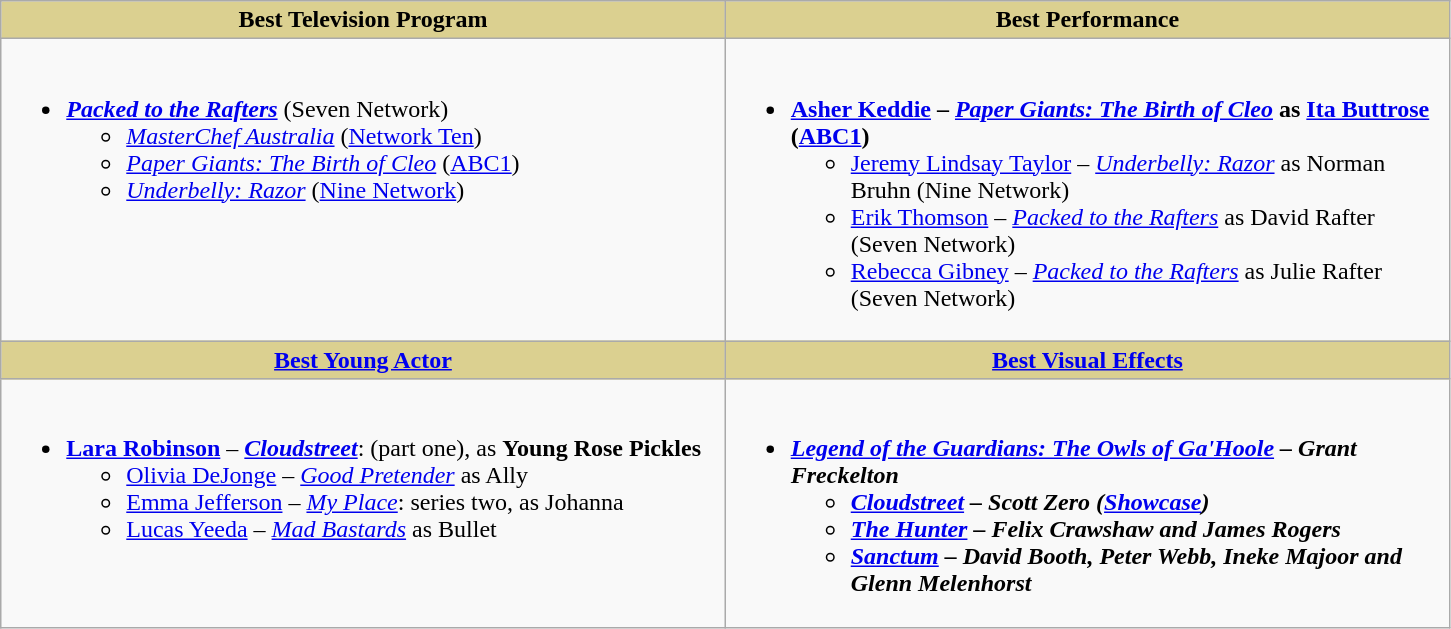<table class="wikitable" style="width:76.5%">
<tr>
<th ! style="background:#dbd090; width:50%">Best Television Program</th>
<th ! style="background:#dbd090; width:50%">Best Performance</th>
</tr>
<tr>
<td valign="top"><br><ul><li><strong><em><a href='#'>Packed to the Rafters</a></em></strong> (Seven Network)<ul><li><em><a href='#'>MasterChef Australia</a></em> (<a href='#'>Network Ten</a>)</li><li><em><a href='#'>Paper Giants: The Birth of Cleo</a></em> (<a href='#'>ABC1</a>)</li><li><em><a href='#'>Underbelly: Razor</a></em> (<a href='#'>Nine Network</a>)</li></ul></li></ul></td>
<td valign="top"><br><ul><li><strong><a href='#'>Asher Keddie</a> – <em><a href='#'>Paper Giants: The Birth of Cleo</a></em> as <a href='#'>Ita Buttrose</a> (<a href='#'>ABC1</a>)</strong><ul><li><a href='#'>Jeremy Lindsay Taylor</a> – <em><a href='#'>Underbelly: Razor</a></em> as Norman Bruhn (Nine Network)</li><li><a href='#'>Erik Thomson</a> – <em><a href='#'>Packed to the Rafters</a></em> as David Rafter (Seven Network)</li><li><a href='#'>Rebecca Gibney</a> – <em><a href='#'>Packed to the Rafters</a></em> as Julie Rafter (Seven Network)</li></ul></li></ul></td>
</tr>
<tr>
<th ! style="background:#dbd090; width:50%"><a href='#'>Best Young Actor</a></th>
<th ! style="background:#dbd090; width:50%"><a href='#'>Best Visual Effects</a></th>
</tr>
<tr>
<td valign="top"><br><ul><li><strong><a href='#'>Lara Robinson</a></strong> – <strong><em><a href='#'>Cloudstreet</a></em></strong>: (part one), as <strong>Young Rose Pickles</strong><ul><li><a href='#'>Olivia DeJonge</a> – <em><a href='#'>Good Pretender</a></em> as Ally</li><li><a href='#'>Emma Jefferson</a> – <em><a href='#'>My Place</a></em>: series two, as Johanna</li><li><a href='#'>Lucas Yeeda</a> – <em><a href='#'>Mad Bastards</a></em> as Bullet</li></ul></li></ul></td>
<td valign="top"><br><ul><li><strong><em><a href='#'>Legend of the Guardians: The Owls of Ga'Hoole</a><em> – Grant Freckelton<strong><ul><li></em><a href='#'>Cloudstreet</a><em> – Scott Zero (<a href='#'>Showcase</a>)</li><li></em><a href='#'>The Hunter</a><em> – Felix Crawshaw and James Rogers</li><li></em><a href='#'>Sanctum</a><em> – David Booth, Peter Webb, Ineke Majoor and Glenn Melenhorst</li></ul></li></ul></td>
</tr>
</table>
